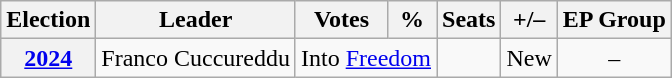<table class="wikitable" style="text-align:center">
<tr>
<th>Election</th>
<th>Leader</th>
<th>Votes</th>
<th>%</th>
<th>Seats</th>
<th>+/–</th>
<th>EP Group</th>
</tr>
<tr>
<th><a href='#'>2024</a></th>
<td>Franco Cuccureddu</td>
<td colspan="2">Into <a href='#'>Freedom</a></td>
<td></td>
<td>New</td>
<td>–</td>
</tr>
</table>
